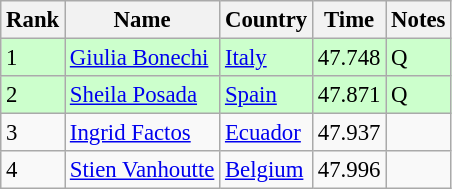<table class="wikitable" style="font-size:95%" style="text-align:center; width:35em;">
<tr>
<th>Rank</th>
<th>Name</th>
<th>Country</th>
<th>Time</th>
<th>Notes</th>
</tr>
<tr bgcolor=ccffcc>
<td>1</td>
<td align=left><a href='#'>Giulia Bonechi</a></td>
<td align="left"> <a href='#'>Italy</a></td>
<td>47.748</td>
<td>Q</td>
</tr>
<tr bgcolor=ccffcc>
<td>2</td>
<td align=left><a href='#'>Sheila Posada</a></td>
<td align="left"> <a href='#'>Spain</a></td>
<td>47.871</td>
<td>Q</td>
</tr>
<tr>
<td>3</td>
<td align=left><a href='#'>Ingrid Factos</a></td>
<td align="left"> <a href='#'>Ecuador</a></td>
<td>47.937</td>
<td></td>
</tr>
<tr>
<td>4</td>
<td align=left><a href='#'>Stien Vanhoutte</a></td>
<td align=left> <a href='#'>Belgium</a></td>
<td>47.996</td>
<td></td>
</tr>
</table>
